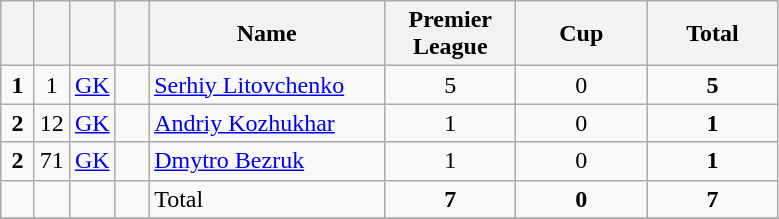<table class="wikitable" style="text-align:center">
<tr>
<th width=15></th>
<th width=15></th>
<th width=15></th>
<th width=15></th>
<th width=150>Name</th>
<th width=80><strong>Premier League</strong></th>
<th width=80><strong>Cup</strong></th>
<th width=80>Total</th>
</tr>
<tr>
<td><strong>1</strong></td>
<td>1</td>
<td><a href='#'>GK</a></td>
<td></td>
<td align=left><a href='#'>Serhiy Litovchenko</a></td>
<td>5</td>
<td>0</td>
<td><strong>5</strong></td>
</tr>
<tr>
<td><strong>2</strong></td>
<td>12</td>
<td><a href='#'>GK</a></td>
<td></td>
<td align=left><a href='#'>Andriy Kozhukhar</a></td>
<td>1</td>
<td>0</td>
<td><strong>1</strong></td>
</tr>
<tr>
<td><strong>2</strong></td>
<td>71</td>
<td><a href='#'>GK</a></td>
<td></td>
<td align=left><a href='#'>Dmytro Bezruk</a></td>
<td>1</td>
<td>0</td>
<td><strong>1</strong></td>
</tr>
<tr>
<td></td>
<td></td>
<td></td>
<td></td>
<td align=left>Total</td>
<td><strong>7</strong></td>
<td><strong>0</strong></td>
<td><strong>7</strong></td>
</tr>
<tr>
</tr>
</table>
